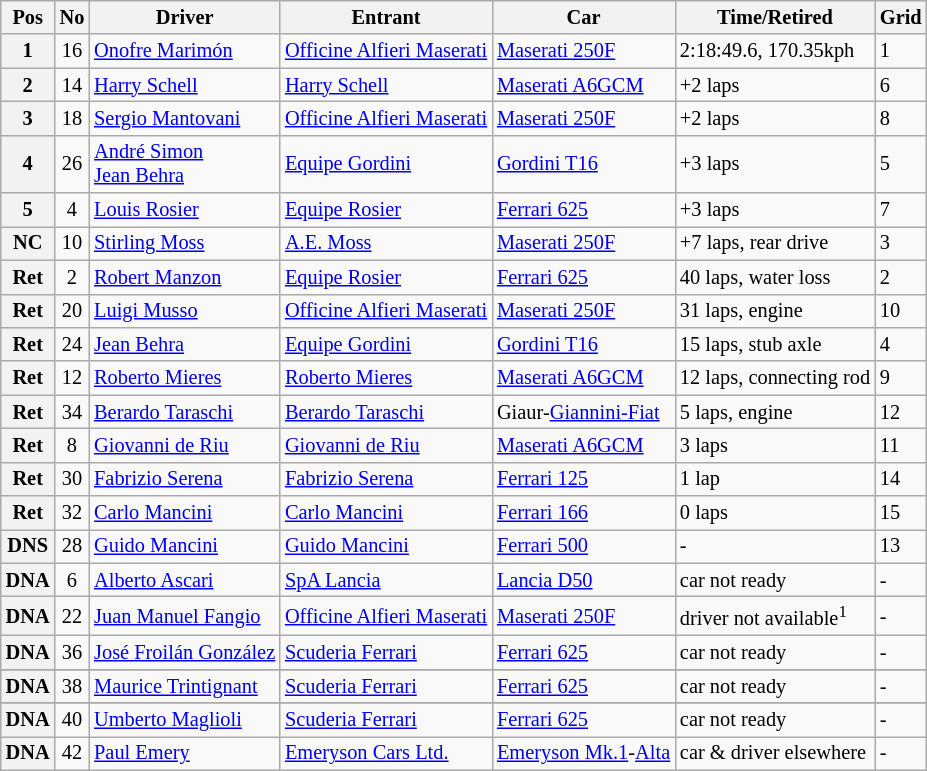<table class="wikitable" style="font-size: 85%;">
<tr>
<th>Pos</th>
<th>No</th>
<th>Driver</th>
<th>Entrant</th>
<th>Car</th>
<th>Time/Retired</th>
<th>Grid</th>
</tr>
<tr>
<th>1</th>
<td align="center">16</td>
<td> <a href='#'>Onofre Marimón</a></td>
<td><a href='#'>Officine Alfieri Maserati</a></td>
<td><a href='#'>Maserati 250F</a></td>
<td>2:18:49.6, 170.35kph</td>
<td>1</td>
</tr>
<tr>
<th>2</th>
<td align="center">14</td>
<td> <a href='#'>Harry Schell</a></td>
<td><a href='#'>Harry Schell</a></td>
<td><a href='#'>Maserati A6GCM</a></td>
<td>+2 laps</td>
<td>6</td>
</tr>
<tr>
<th>3</th>
<td align="center">18</td>
<td> <a href='#'>Sergio Mantovani</a></td>
<td><a href='#'>Officine Alfieri Maserati</a></td>
<td><a href='#'>Maserati 250F</a></td>
<td>+2 laps</td>
<td>8</td>
</tr>
<tr>
<th>4</th>
<td align="center">26</td>
<td> <a href='#'>André Simon</a><br> <a href='#'>Jean Behra</a></td>
<td><a href='#'>Equipe Gordini</a></td>
<td><a href='#'>Gordini T16</a></td>
<td>+3 laps</td>
<td>5</td>
</tr>
<tr>
<th>5</th>
<td align="center">4</td>
<td> <a href='#'>Louis Rosier</a></td>
<td><a href='#'>Equipe Rosier</a></td>
<td><a href='#'>Ferrari 625</a></td>
<td>+3 laps</td>
<td>7</td>
</tr>
<tr>
<th>NC</th>
<td align="center">10</td>
<td> <a href='#'>Stirling Moss</a></td>
<td><a href='#'>A.E. Moss</a></td>
<td><a href='#'>Maserati 250F</a></td>
<td>+7 laps, rear drive</td>
<td>3</td>
</tr>
<tr>
<th>Ret</th>
<td align="center">2</td>
<td> <a href='#'>Robert Manzon</a></td>
<td><a href='#'>Equipe Rosier</a></td>
<td><a href='#'>Ferrari 625</a></td>
<td>40 laps, water loss</td>
<td>2</td>
</tr>
<tr>
<th>Ret</th>
<td align="center">20</td>
<td> <a href='#'>Luigi Musso</a></td>
<td><a href='#'>Officine Alfieri Maserati</a></td>
<td><a href='#'>Maserati 250F</a></td>
<td>31 laps, engine</td>
<td>10</td>
</tr>
<tr>
<th>Ret</th>
<td align="center">24</td>
<td> <a href='#'>Jean Behra</a></td>
<td><a href='#'>Equipe Gordini</a></td>
<td><a href='#'>Gordini T16</a></td>
<td>15 laps, stub axle</td>
<td>4</td>
</tr>
<tr>
<th>Ret</th>
<td align="center">12</td>
<td> <a href='#'>Roberto Mieres</a></td>
<td><a href='#'>Roberto Mieres</a></td>
<td><a href='#'>Maserati A6GCM</a></td>
<td>12 laps, connecting rod</td>
<td>9</td>
</tr>
<tr>
<th>Ret</th>
<td align="center">34</td>
<td> <a href='#'>Berardo Taraschi</a></td>
<td><a href='#'>Berardo Taraschi</a></td>
<td>Giaur-<a href='#'>Giannini-Fiat</a></td>
<td>5 laps, engine</td>
<td>12</td>
</tr>
<tr>
<th>Ret</th>
<td align="center">8</td>
<td> <a href='#'>Giovanni de Riu</a></td>
<td><a href='#'>Giovanni de Riu</a></td>
<td><a href='#'>Maserati A6GCM</a></td>
<td>3 laps</td>
<td>11</td>
</tr>
<tr>
<th>Ret</th>
<td align="center">30</td>
<td> <a href='#'>Fabrizio Serena</a></td>
<td><a href='#'>Fabrizio Serena</a></td>
<td><a href='#'>Ferrari 125</a></td>
<td>1 lap</td>
<td>14</td>
</tr>
<tr>
<th>Ret</th>
<td align="center">32</td>
<td> <a href='#'>Carlo Mancini</a></td>
<td><a href='#'>Carlo Mancini</a></td>
<td><a href='#'>Ferrari 166</a></td>
<td>0 laps</td>
<td>15</td>
</tr>
<tr>
<th>DNS</th>
<td align="center">28</td>
<td> <a href='#'>Guido Mancini</a></td>
<td><a href='#'>Guido Mancini</a></td>
<td><a href='#'>Ferrari 500</a></td>
<td>-</td>
<td>13</td>
</tr>
<tr>
<th>DNA</th>
<td align="center">6</td>
<td> <a href='#'>Alberto Ascari</a></td>
<td><a href='#'>SpA Lancia</a></td>
<td><a href='#'>Lancia D50</a></td>
<td>car not ready</td>
<td>-</td>
</tr>
<tr>
<th>DNA</th>
<td align="center">22</td>
<td> <a href='#'>Juan Manuel Fangio</a></td>
<td><a href='#'>Officine Alfieri Maserati</a></td>
<td><a href='#'>Maserati 250F</a></td>
<td>driver not available<sup>1</sup></td>
<td>-</td>
</tr>
<tr>
<th>DNA</th>
<td align="center">36</td>
<td> <a href='#'>José Froilán González</a></td>
<td><a href='#'>Scuderia Ferrari</a></td>
<td><a href='#'>Ferrari 625</a></td>
<td>car not ready</td>
<td>-</td>
</tr>
<tr>
</tr>
<tr>
<th>DNA</th>
<td align="center">38</td>
<td> <a href='#'>Maurice Trintignant</a></td>
<td><a href='#'>Scuderia Ferrari</a></td>
<td><a href='#'>Ferrari 625</a></td>
<td>car not ready</td>
<td>-</td>
</tr>
<tr>
</tr>
<tr>
<th>DNA</th>
<td align="center">40</td>
<td> <a href='#'>Umberto Maglioli</a></td>
<td><a href='#'>Scuderia Ferrari</a></td>
<td><a href='#'>Ferrari 625</a></td>
<td>car not ready</td>
<td>-</td>
</tr>
<tr>
<th>DNA</th>
<td align="center">42</td>
<td> <a href='#'>Paul Emery</a></td>
<td><a href='#'>Emeryson Cars Ltd.</a></td>
<td><a href='#'>Emeryson Mk.1</a>-<a href='#'>Alta</a></td>
<td>car & driver elsewhere</td>
<td>-</td>
</tr>
</table>
